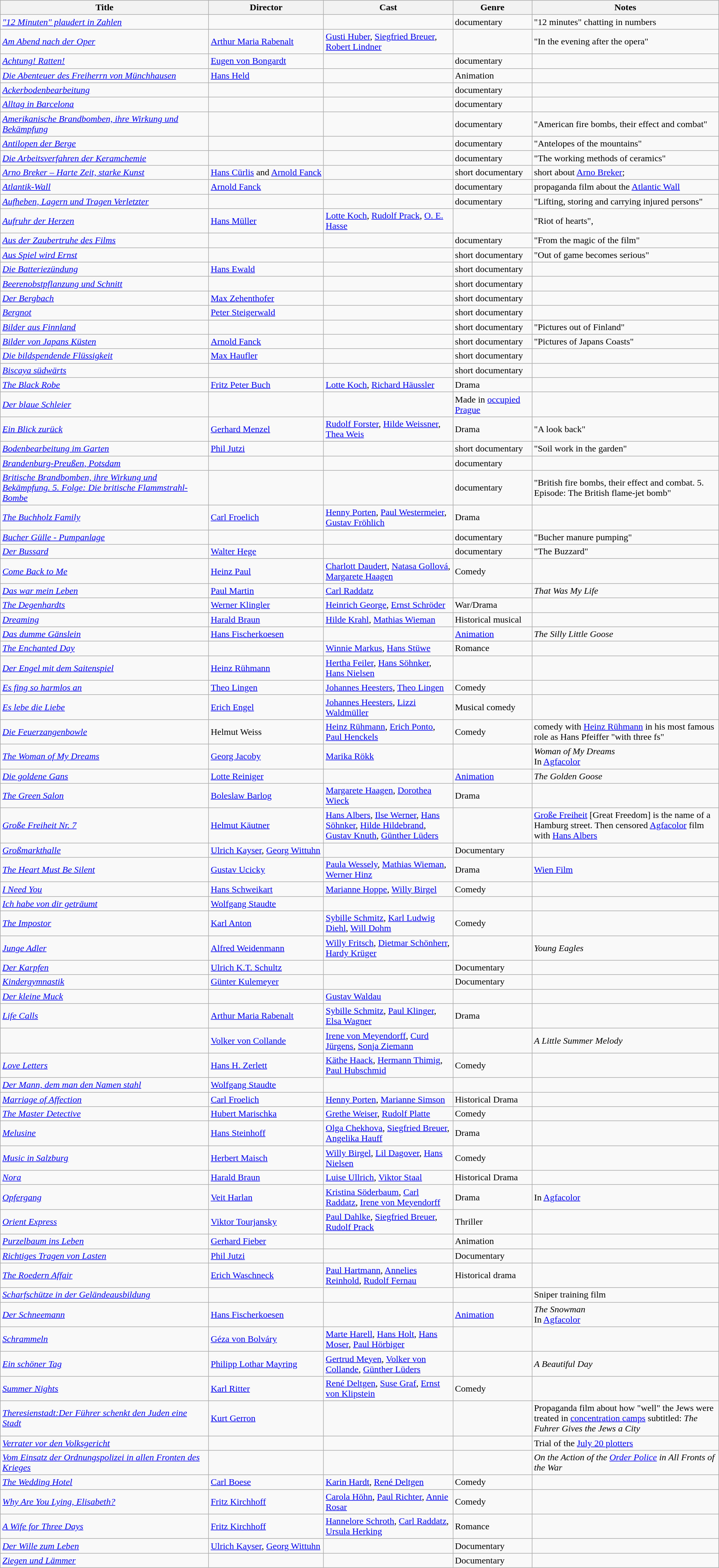<table class="wikitable" width= "100%">
<tr>
<th width=29%>Title</th>
<th width=16%>Director</th>
<th width=18%>Cast</th>
<th width=11%>Genre</th>
<th width=26%>Notes</th>
</tr>
<tr>
<td><em><a href='#'>"12 Minuten" plaudert in Zahlen</a></em></td>
<td></td>
<td></td>
<td>documentary</td>
<td>"12 minutes" chatting in numbers</td>
</tr>
<tr>
<td><em><a href='#'>Am Abend nach der Oper</a></em></td>
<td><a href='#'>Arthur Maria Rabenalt</a></td>
<td><a href='#'>Gusti Huber</a>, <a href='#'>Siegfried Breuer</a>, <a href='#'>Robert Lindner</a></td>
<td></td>
<td>"In the evening after the opera"</td>
</tr>
<tr>
<td><em><a href='#'>Achtung! Ratten!</a></em></td>
<td><a href='#'>Eugen von Bongardt</a></td>
<td></td>
<td>documentary</td>
<td></td>
</tr>
<tr>
<td><em><a href='#'>Die Abenteuer des Freiherrn von Münchhausen</a></em></td>
<td><a href='#'>Hans Held</a></td>
<td></td>
<td>Animation</td>
<td></td>
</tr>
<tr>
<td><em><a href='#'>Ackerbodenbearbeitung</a></em></td>
<td></td>
<td></td>
<td>documentary</td>
<td></td>
</tr>
<tr>
<td><em><a href='#'>Alltag in Barcelona</a></em></td>
<td></td>
<td></td>
<td>documentary</td>
<td></td>
</tr>
<tr>
<td><em><a href='#'>Amerikanische Brandbomben, ihre Wirkung und Bekämpfung</a></em></td>
<td></td>
<td></td>
<td>documentary</td>
<td>"American fire bombs, their effect and combat"</td>
</tr>
<tr>
<td><em><a href='#'>Antilopen der Berge</a></em></td>
<td></td>
<td></td>
<td>documentary</td>
<td>"Antelopes of the mountains"</td>
</tr>
<tr>
<td><em><a href='#'>Die Arbeitsverfahren der Keramchemie</a></em></td>
<td></td>
<td></td>
<td>documentary</td>
<td>"The working methods of ceramics"</td>
</tr>
<tr>
<td><em><a href='#'>Arno Breker – Harte Zeit, starke Kunst</a></em></td>
<td><a href='#'>Hans Cürlis</a> and <a href='#'>Arnold Fanck</a></td>
<td></td>
<td>short documentary</td>
<td>short about <a href='#'>Arno Breker</a>; </td>
</tr>
<tr>
<td><em><a href='#'>Atlantik-Wall</a></em></td>
<td><a href='#'>Arnold Fanck</a></td>
<td></td>
<td>documentary</td>
<td>propaganda film about the <a href='#'>Atlantic Wall</a></td>
</tr>
<tr>
<td><em><a href='#'>Aufheben, Lagern und Tragen Verletzter</a></em></td>
<td></td>
<td></td>
<td>documentary</td>
<td>"Lifting, storing and carrying injured persons"</td>
</tr>
<tr>
<td><em><a href='#'>Aufruhr der Herzen</a></em></td>
<td><a href='#'>Hans Müller</a></td>
<td><a href='#'>Lotte Koch</a>, <a href='#'>Rudolf Prack</a>, <a href='#'>O. E. Hasse</a></td>
<td></td>
<td>"Riot of hearts", </td>
</tr>
<tr>
<td><em><a href='#'>Aus der Zaubertruhe des Films</a></em></td>
<td></td>
<td></td>
<td>documentary</td>
<td>"From the magic of the film"</td>
</tr>
<tr>
<td><em><a href='#'>Aus Spiel wird Ernst</a></em></td>
<td></td>
<td></td>
<td>short documentary</td>
<td>"Out of game becomes serious"</td>
</tr>
<tr>
<td><em><a href='#'>Die Batteriezündung</a></em></td>
<td><a href='#'>Hans Ewald</a></td>
<td></td>
<td>short documentary</td>
<td></td>
</tr>
<tr>
<td><em><a href='#'>Beerenobstpflanzung und Schnitt</a></em></td>
<td></td>
<td></td>
<td>short documentary</td>
<td></td>
</tr>
<tr>
<td><em><a href='#'>Der Bergbach</a></em></td>
<td><a href='#'>Max Zehenthofer</a></td>
<td></td>
<td>short documentary</td>
<td></td>
</tr>
<tr>
<td><em><a href='#'>Bergnot</a></em></td>
<td><a href='#'>Peter Steigerwald</a></td>
<td></td>
<td>short documentary</td>
<td></td>
</tr>
<tr>
<td><em><a href='#'>Bilder aus Finnland</a></em></td>
<td></td>
<td></td>
<td>short documentary</td>
<td>"Pictures out of Finland"</td>
</tr>
<tr>
<td><em><a href='#'>Bilder von Japans Küsten</a></em></td>
<td><a href='#'>Arnold Fanck</a></td>
<td></td>
<td>short documentary</td>
<td>"Pictures of Japans Coasts"</td>
</tr>
<tr>
<td><em><a href='#'>Die bildspendende Flüssigkeit</a></em></td>
<td><a href='#'>Max Haufler</a></td>
<td></td>
<td>short documentary</td>
<td></td>
</tr>
<tr>
<td><em><a href='#'>Biscaya südwärts</a></em></td>
<td></td>
<td></td>
<td>short documentary</td>
<td></td>
</tr>
<tr>
<td><em><a href='#'>The Black Robe</a></em></td>
<td><a href='#'>Fritz Peter Buch</a></td>
<td><a href='#'>Lotte Koch</a>, <a href='#'>Richard Häussler</a></td>
<td>Drama</td>
<td></td>
</tr>
<tr>
<td><em><a href='#'>Der blaue Schleier</a></em></td>
<td></td>
<td></td>
<td>Made in <a href='#'>occupied Prague</a></td>
<td></td>
</tr>
<tr>
<td><em><a href='#'>Ein Blick zurück</a></em></td>
<td><a href='#'>Gerhard Menzel</a></td>
<td><a href='#'>Rudolf Forster</a>, <a href='#'>Hilde Weissner</a>, <a href='#'>Thea Weis</a></td>
<td>Drama</td>
<td>"A look back"</td>
</tr>
<tr>
<td><em><a href='#'>Bodenbearbeitung im Garten</a></em></td>
<td><a href='#'>Phil Jutzi</a></td>
<td></td>
<td>short documentary</td>
<td>"Soil work in the garden"</td>
</tr>
<tr>
<td><em><a href='#'>Brandenburg-Preußen, Potsdam</a></em></td>
<td></td>
<td></td>
<td>documentary</td>
<td></td>
</tr>
<tr>
<td><em><a href='#'>Britische Brandbomben, ihre Wirkung und Bekämpfung. 5. Folge: Die britische Flammstrahl-Bombe</a></em></td>
<td></td>
<td></td>
<td>documentary</td>
<td>"British fire bombs, their effect and combat. 5. Episode: The British flame-jet bomb"</td>
</tr>
<tr>
<td><em><a href='#'>The Buchholz Family</a></em></td>
<td><a href='#'>Carl Froelich</a></td>
<td><a href='#'>Henny Porten</a>, <a href='#'>Paul Westermeier</a>, <a href='#'>Gustav Fröhlich</a></td>
<td>Drama</td>
<td></td>
</tr>
<tr>
<td><em><a href='#'>Bucher Gülle - Pumpanlage</a></em></td>
<td></td>
<td></td>
<td>documentary</td>
<td>"Bucher manure pumping"</td>
</tr>
<tr>
<td><em><a href='#'>Der Bussard</a></em></td>
<td><a href='#'>Walter Hege</a></td>
<td></td>
<td>documentary</td>
<td>"The Buzzard"</td>
</tr>
<tr>
<td><em><a href='#'>Come Back to Me</a></em></td>
<td><a href='#'>Heinz Paul</a></td>
<td><a href='#'>Charlott Daudert</a>, <a href='#'>Natasa Gollová</a>, <a href='#'>Margarete Haagen</a></td>
<td>Comedy</td>
<td></td>
</tr>
<tr>
<td><em><a href='#'>Das war mein Leben</a></em></td>
<td><a href='#'>Paul Martin</a></td>
<td><a href='#'>Carl Raddatz</a></td>
<td></td>
<td><em>That Was My Life</em></td>
</tr>
<tr>
<td><em><a href='#'>The Degenhardts</a></em></td>
<td><a href='#'>Werner Klingler</a></td>
<td><a href='#'>Heinrich George</a>, <a href='#'>Ernst Schröder</a></td>
<td>War/Drama</td>
<td></td>
</tr>
<tr>
<td><em><a href='#'>Dreaming</a></em></td>
<td><a href='#'>Harald Braun</a></td>
<td><a href='#'>Hilde Krahl</a>, <a href='#'>Mathias Wieman</a></td>
<td>Historical musical</td>
<td></td>
</tr>
<tr>
<td><em><a href='#'>Das dumme Gänslein</a></em></td>
<td><a href='#'>Hans Fischerkoesen</a></td>
<td></td>
<td><a href='#'>Animation</a></td>
<td><em>The Silly Little Goose</em></td>
</tr>
<tr>
<td><em><a href='#'>The Enchanted Day</a></em></td>
<td></td>
<td><a href='#'>Winnie Markus</a>, <a href='#'>Hans Stüwe</a></td>
<td>Romance</td>
<td></td>
</tr>
<tr>
<td><em><a href='#'>Der Engel mit dem Saitenspiel</a></em></td>
<td><a href='#'>Heinz Rühmann</a></td>
<td><a href='#'>Hertha Feiler</a>, <a href='#'>Hans Söhnker</a>, <a href='#'>Hans Nielsen</a></td>
<td></td>
<td></td>
</tr>
<tr>
<td><em><a href='#'>Es fing so harmlos an</a></em></td>
<td><a href='#'>Theo Lingen</a></td>
<td><a href='#'>Johannes Heesters</a>, <a href='#'>Theo Lingen</a></td>
<td>Comedy</td>
<td></td>
</tr>
<tr>
<td><em><a href='#'>Es lebe die Liebe</a></em></td>
<td><a href='#'>Erich Engel</a></td>
<td><a href='#'>Johannes Heesters</a>, <a href='#'>Lizzi Waldmüller</a></td>
<td>Musical comedy</td>
<td></td>
</tr>
<tr>
<td><em><a href='#'>Die Feuerzangenbowle</a></em></td>
<td>Helmut Weiss</td>
<td><a href='#'>Heinz Rühmann</a>, <a href='#'>Erich Ponto</a>, <a href='#'>Paul Henckels</a></td>
<td>Comedy</td>
<td>comedy with <a href='#'>Heinz Rühmann</a> in his most famous role as Hans Pfeiffer "with three fs"</td>
</tr>
<tr>
<td><em><a href='#'>The Woman of My Dreams</a></em></td>
<td><a href='#'>Georg Jacoby</a></td>
<td><a href='#'>Marika Rökk</a></td>
<td></td>
<td><em>Woman of My Dreams</em> <br> In <a href='#'>Agfacolor</a></td>
</tr>
<tr>
<td><em><a href='#'>Die goldene Gans</a></em></td>
<td><a href='#'>Lotte Reiniger</a></td>
<td></td>
<td><a href='#'>Animation</a></td>
<td><em>The Golden Goose</em></td>
</tr>
<tr>
<td><em><a href='#'>The Green Salon</a></em></td>
<td><a href='#'>Boleslaw Barlog</a></td>
<td><a href='#'>Margarete Haagen</a>, <a href='#'>Dorothea Wieck</a></td>
<td>Drama</td>
<td></td>
</tr>
<tr>
<td><em><a href='#'>Große Freiheit Nr. 7</a></em></td>
<td><a href='#'>Helmut Käutner</a></td>
<td><a href='#'>Hans Albers</a>, <a href='#'>Ilse Werner</a>, <a href='#'>Hans Söhnker</a>, <a href='#'>Hilde Hildebrand</a>, <a href='#'>Gustav Knuth</a>, <a href='#'>Günther Lüders</a></td>
<td></td>
<td><a href='#'>Große Freiheit</a> [Great Freedom] is the name of a Hamburg street. Then censored <a href='#'>Agfacolor</a> film with <a href='#'>Hans Albers</a></td>
</tr>
<tr>
<td><em><a href='#'>Großmarkthalle</a></em></td>
<td><a href='#'>Ulrich Kayser</a>, <a href='#'>Georg Wittuhn</a></td>
<td></td>
<td>Documentary</td>
<td></td>
</tr>
<tr>
<td><em><a href='#'>The Heart Must Be Silent</a></em></td>
<td><a href='#'>Gustav Ucicky</a></td>
<td><a href='#'>Paula Wessely</a>, <a href='#'>Mathias Wieman</a>, <a href='#'>Werner Hinz</a></td>
<td>Drama</td>
<td><a href='#'>Wien Film</a></td>
</tr>
<tr>
<td><em><a href='#'>I Need You</a></em></td>
<td><a href='#'>Hans Schweikart</a></td>
<td><a href='#'>Marianne Hoppe</a>, <a href='#'>Willy Birgel</a></td>
<td>Comedy</td>
<td></td>
</tr>
<tr>
<td><em><a href='#'>Ich habe von dir geträumt</a></em></td>
<td><a href='#'>Wolfgang Staudte</a></td>
<td></td>
<td></td>
</tr>
<tr>
<td><em><a href='#'>The Impostor</a></em></td>
<td><a href='#'>Karl Anton</a></td>
<td><a href='#'>Sybille Schmitz</a>, <a href='#'>Karl Ludwig Diehl</a>, <a href='#'>Will Dohm</a></td>
<td>Comedy</td>
<td></td>
</tr>
<tr>
<td><em><a href='#'>Junge Adler</a></em></td>
<td><a href='#'>Alfred Weidenmann</a></td>
<td><a href='#'>Willy Fritsch</a>, <a href='#'>Dietmar Schönherr</a>, <a href='#'>Hardy Krüger</a></td>
<td></td>
<td><em>Young Eagles</em></td>
</tr>
<tr>
<td><em><a href='#'>Der Karpfen</a></em></td>
<td><a href='#'>Ulrich K.T. Schultz</a></td>
<td></td>
<td>Documentary</td>
<td></td>
</tr>
<tr>
<td><em><a href='#'>Kindergymnastik</a></em></td>
<td><a href='#'>Günter Kulemeyer</a></td>
<td></td>
<td>Documentary</td>
<td></td>
</tr>
<tr>
<td><em><a href='#'>Der kleine Muck</a></em></td>
<td></td>
<td><a href='#'>Gustav Waldau</a></td>
<td></td>
<td></td>
</tr>
<tr>
<td><em><a href='#'>Life Calls</a></em></td>
<td><a href='#'>Arthur Maria Rabenalt</a></td>
<td><a href='#'>Sybille Schmitz</a>, <a href='#'>Paul Klinger</a>, <a href='#'>Elsa Wagner</a></td>
<td>Drama</td>
<td></td>
</tr>
<tr>
<td><em></em></td>
<td><a href='#'>Volker von Collande</a></td>
<td><a href='#'>Irene von Meyendorff</a>, <a href='#'>Curd Jürgens</a>, <a href='#'>Sonja Ziemann</a></td>
<td></td>
<td><em>A Little Summer Melody</em></td>
</tr>
<tr>
<td><em><a href='#'>Love Letters</a></em></td>
<td><a href='#'>Hans H. Zerlett</a></td>
<td><a href='#'>Käthe Haack</a>, <a href='#'>Hermann Thimig</a>, <a href='#'>Paul Hubschmid</a></td>
<td>Comedy</td>
<td></td>
</tr>
<tr>
<td><em><a href='#'>Der Mann, dem man den Namen stahl</a></em></td>
<td><a href='#'>Wolfgang Staudte</a></td>
<td></td>
<td></td>
<td></td>
</tr>
<tr>
<td><em><a href='#'>Marriage of Affection</a></em></td>
<td><a href='#'>Carl Froelich</a></td>
<td><a href='#'>Henny Porten</a>, <a href='#'>Marianne Simson</a></td>
<td>Historical Drama</td>
<td></td>
</tr>
<tr>
<td><em><a href='#'>The Master Detective</a></em></td>
<td><a href='#'>Hubert Marischka</a></td>
<td><a href='#'>Grethe Weiser</a>, <a href='#'>Rudolf Platte</a></td>
<td>Comedy</td>
<td></td>
</tr>
<tr>
<td><em><a href='#'>Melusine</a></em></td>
<td><a href='#'>Hans Steinhoff</a></td>
<td><a href='#'>Olga Chekhova</a>, <a href='#'>Siegfried Breuer</a>, <a href='#'>Angelika Hauff</a></td>
<td>Drama</td>
<td></td>
</tr>
<tr>
<td><em><a href='#'>Music in Salzburg</a></em></td>
<td><a href='#'>Herbert Maisch</a></td>
<td><a href='#'>Willy Birgel</a>, <a href='#'>Lil Dagover</a>, <a href='#'>Hans Nielsen</a></td>
<td>Comedy</td>
<td></td>
</tr>
<tr>
<td><em><a href='#'>Nora</a></em></td>
<td><a href='#'>Harald Braun</a></td>
<td><a href='#'>Luise Ullrich</a>, <a href='#'>Viktor Staal</a></td>
<td>Historical Drama</td>
<td></td>
</tr>
<tr>
<td><em><a href='#'>Opfergang</a></em></td>
<td><a href='#'>Veit Harlan</a></td>
<td><a href='#'>Kristina Söderbaum</a>, <a href='#'>Carl Raddatz</a>, <a href='#'>Irene von Meyendorff</a></td>
<td>Drama</td>
<td>In <a href='#'>Agfacolor</a></td>
</tr>
<tr>
<td><em><a href='#'>Orient Express</a></em></td>
<td><a href='#'>Viktor Tourjansky</a></td>
<td><a href='#'>Paul Dahlke</a>, <a href='#'>Siegfried Breuer</a>, <a href='#'>Rudolf Prack</a></td>
<td>Thriller</td>
<td></td>
</tr>
<tr>
<td><em><a href='#'>Purzelbaum ins Leben </a></em></td>
<td><a href='#'>Gerhard Fieber</a></td>
<td></td>
<td>Animation</td>
<td></td>
</tr>
<tr>
<td><em><a href='#'>Richtiges Tragen von Lasten </a></em></td>
<td><a href='#'>Phil Jutzi</a></td>
<td></td>
<td>Documentary</td>
<td></td>
</tr>
<tr>
<td><em><a href='#'>The Roedern Affair</a></em></td>
<td><a href='#'>Erich Waschneck</a></td>
<td><a href='#'>Paul Hartmann</a>, <a href='#'>Annelies Reinhold</a>, <a href='#'>Rudolf Fernau</a></td>
<td>Historical drama</td>
<td></td>
</tr>
<tr>
<td><em><a href='#'>Scharfschütze in der Geländeausbildung</a></em></td>
<td></td>
<td></td>
<td></td>
<td>Sniper training film</td>
</tr>
<tr>
<td><em><a href='#'>Der Schneemann</a></em></td>
<td><a href='#'>Hans Fischerkoesen</a></td>
<td></td>
<td><a href='#'>Animation</a></td>
<td><em>The Snowman</em> <br> In <a href='#'>Agfacolor</a></td>
</tr>
<tr>
<td><em><a href='#'>Schrammeln</a></em></td>
<td><a href='#'>Géza von Bolváry</a></td>
<td><a href='#'>Marte Harell</a>, <a href='#'>Hans Holt</a>, <a href='#'>Hans Moser</a>, <a href='#'>Paul Hörbiger</a></td>
<td></td>
<td></td>
</tr>
<tr>
<td><em><a href='#'>Ein schöner Tag</a></em></td>
<td><a href='#'>Philipp Lothar Mayring</a></td>
<td><a href='#'>Gertrud Meyen</a>, <a href='#'>Volker von Collande</a>, <a href='#'>Günther Lüders</a></td>
<td></td>
<td><em>A Beautiful Day</em></td>
</tr>
<tr>
<td><em><a href='#'>Summer Nights</a></em></td>
<td><a href='#'>Karl Ritter</a></td>
<td><a href='#'>René Deltgen</a>, <a href='#'>Suse Graf</a>, <a href='#'>Ernst von Klipstein</a></td>
<td>Comedy</td>
<td></td>
</tr>
<tr>
<td><em><a href='#'>Theresienstadt:Der Führer schenkt den Juden eine Stadt</a></em></td>
<td><a href='#'>Kurt Gerron</a></td>
<td></td>
<td></td>
<td>Propaganda film about how "well" the Jews were treated in <a href='#'>concentration camps</a> subtitled: <em>The Fuhrer Gives the Jews a City</em></td>
</tr>
<tr>
<td><em><a href='#'>Verrater vor den Volksgericht</a> </em></td>
<td></td>
<td></td>
<td></td>
<td>Trial of the <a href='#'>July 20 plotters</a></td>
</tr>
<tr>
<td><em><a href='#'>Vom Einsatz der Ordnungspolizei in allen Fronten des Krieges</a></em></td>
<td></td>
<td></td>
<td></td>
<td><em>On the Action of the <a href='#'>Order Police</a> in All Fronts of the War</em></td>
</tr>
<tr>
<td><em><a href='#'>The Wedding Hotel</a></em></td>
<td><a href='#'>Carl Boese</a></td>
<td><a href='#'>Karin Hardt</a>, <a href='#'>René Deltgen</a></td>
<td>Comedy</td>
<td></td>
</tr>
<tr>
<td><em><a href='#'>Why Are You Lying, Elisabeth?</a></em></td>
<td><a href='#'>Fritz Kirchhoff</a></td>
<td><a href='#'>Carola Höhn</a>, <a href='#'>Paul Richter</a>, <a href='#'>Annie Rosar</a></td>
<td>Comedy</td>
<td></td>
</tr>
<tr>
<td><em><a href='#'>A Wife for Three Days</a></em></td>
<td><a href='#'>Fritz Kirchhoff</a></td>
<td><a href='#'>Hannelore Schroth</a>, <a href='#'>Carl Raddatz</a>, <a href='#'>Ursula Herking</a></td>
<td>Romance</td>
<td></td>
</tr>
<tr>
<td><em><a href='#'>Der Wille zum Leben</a></em></td>
<td><a href='#'>Ulrich Kayser</a>, <a href='#'>Georg Wittuhn</a></td>
<td></td>
<td>Documentary</td>
<td></td>
</tr>
<tr>
<td><em><a href='#'>Ziegen und Lämmer</a></em></td>
<td></td>
<td></td>
<td>Documentary</td>
<td></td>
</tr>
</table>
